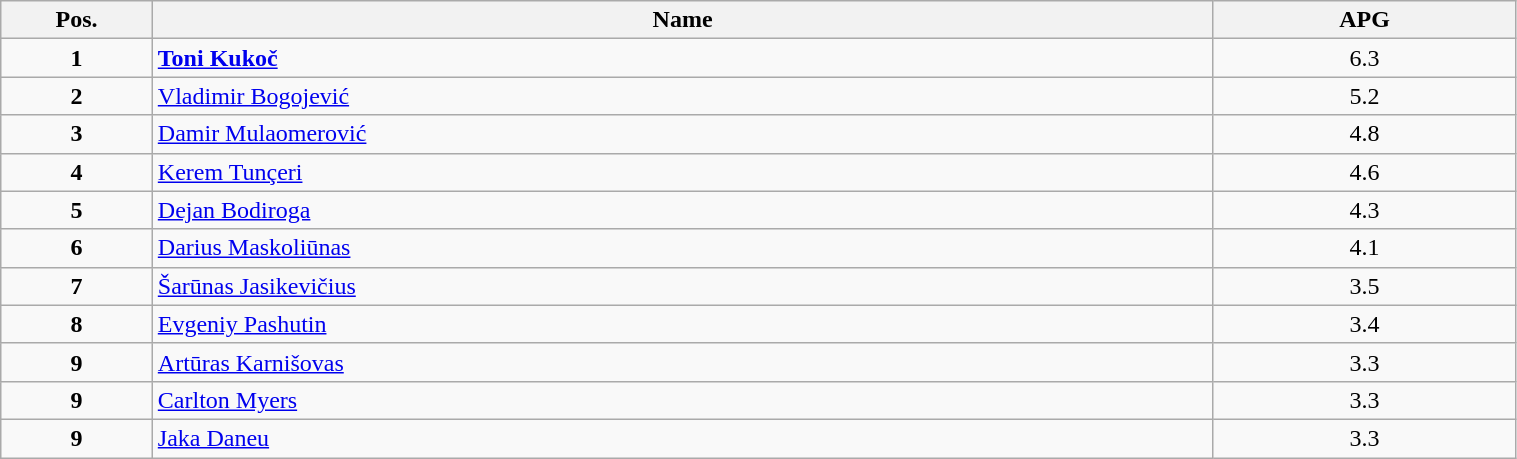<table class=wikitable width="80%">
<tr>
<th width="10%">Pos.</th>
<th width="70%">Name</th>
<th width="20%">APG</th>
</tr>
<tr>
<td align=center><strong>1</strong></td>
<td> <strong><a href='#'>Toni Kukoč</a></strong></td>
<td align=center>6.3</td>
</tr>
<tr>
<td align=center><strong>2</strong></td>
<td> <a href='#'>Vladimir Bogojević</a></td>
<td align=center>5.2</td>
</tr>
<tr>
<td align=center><strong>3</strong></td>
<td> <a href='#'>Damir Mulaomerović</a></td>
<td align=center>4.8</td>
</tr>
<tr>
<td align=center><strong>4</strong></td>
<td> <a href='#'>Kerem Tunçeri</a></td>
<td align=center>4.6</td>
</tr>
<tr>
<td align=center><strong>5</strong></td>
<td> <a href='#'>Dejan Bodiroga</a></td>
<td align=center>4.3</td>
</tr>
<tr>
<td align=center><strong>6</strong></td>
<td> <a href='#'>Darius Maskoliūnas</a></td>
<td align=center>4.1</td>
</tr>
<tr>
<td align=center><strong>7</strong></td>
<td> <a href='#'>Šarūnas Jasikevičius</a></td>
<td align=center>3.5</td>
</tr>
<tr>
<td align=center><strong>8</strong></td>
<td> <a href='#'>Evgeniy Pashutin</a></td>
<td align=center>3.4</td>
</tr>
<tr>
<td align=center><strong>9</strong></td>
<td> <a href='#'>Artūras Karnišovas</a></td>
<td align=center>3.3</td>
</tr>
<tr>
<td align=center><strong>9</strong></td>
<td> <a href='#'>Carlton Myers</a></td>
<td align=center>3.3</td>
</tr>
<tr>
<td align=center><strong>9</strong></td>
<td> <a href='#'>Jaka Daneu</a></td>
<td align=center>3.3</td>
</tr>
</table>
